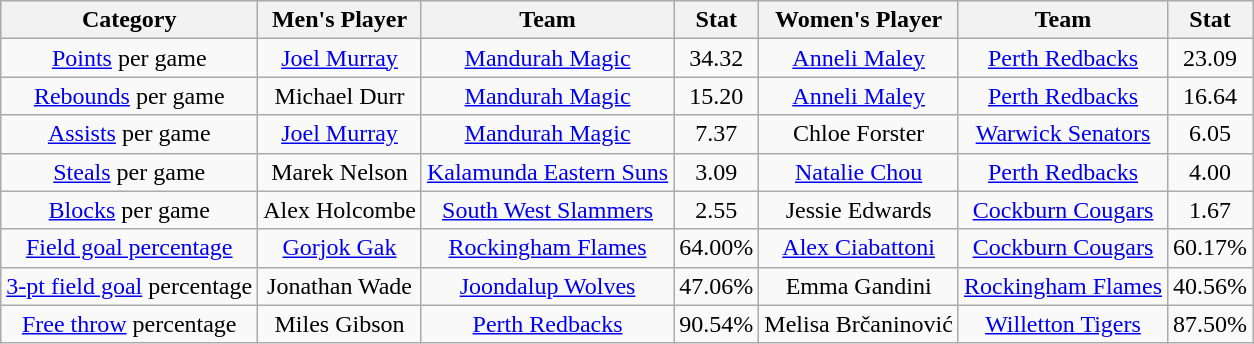<table class="wikitable" style="text-align:center">
<tr>
<th>Category</th>
<th>Men's Player</th>
<th>Team</th>
<th>Stat</th>
<th>Women's Player</th>
<th>Team</th>
<th>Stat</th>
</tr>
<tr>
<td><a href='#'>Points</a> per game</td>
<td><a href='#'>Joel Murray</a></td>
<td><a href='#'>Mandurah Magic</a></td>
<td>34.32</td>
<td><a href='#'>Anneli Maley</a></td>
<td><a href='#'>Perth Redbacks</a></td>
<td>23.09</td>
</tr>
<tr>
<td><a href='#'>Rebounds</a> per game</td>
<td>Michael Durr</td>
<td><a href='#'>Mandurah Magic</a></td>
<td>15.20</td>
<td><a href='#'>Anneli Maley</a></td>
<td><a href='#'>Perth Redbacks</a></td>
<td>16.64</td>
</tr>
<tr>
<td><a href='#'>Assists</a> per game</td>
<td><a href='#'>Joel Murray</a></td>
<td><a href='#'>Mandurah Magic</a></td>
<td>7.37</td>
<td>Chloe Forster</td>
<td><a href='#'>Warwick Senators</a></td>
<td>6.05</td>
</tr>
<tr>
<td><a href='#'>Steals</a> per game</td>
<td>Marek Nelson</td>
<td><a href='#'>Kalamunda Eastern Suns</a></td>
<td>3.09</td>
<td><a href='#'>Natalie Chou</a></td>
<td><a href='#'>Perth Redbacks</a></td>
<td>4.00</td>
</tr>
<tr>
<td><a href='#'>Blocks</a> per game</td>
<td>Alex Holcombe</td>
<td><a href='#'>South West Slammers</a></td>
<td>2.55</td>
<td>Jessie Edwards</td>
<td><a href='#'>Cockburn Cougars</a></td>
<td>1.67</td>
</tr>
<tr>
<td><a href='#'>Field goal percentage</a></td>
<td><a href='#'>Gorjok Gak</a></td>
<td><a href='#'>Rockingham Flames</a></td>
<td>64.00%</td>
<td><a href='#'>Alex Ciabattoni</a></td>
<td><a href='#'>Cockburn Cougars</a></td>
<td>60.17%</td>
</tr>
<tr>
<td><a href='#'>3-pt field goal</a> percentage</td>
<td>Jonathan Wade</td>
<td><a href='#'>Joondalup Wolves</a></td>
<td>47.06%</td>
<td>Emma Gandini</td>
<td><a href='#'>Rockingham Flames</a></td>
<td>40.56%</td>
</tr>
<tr>
<td><a href='#'>Free throw</a> percentage</td>
<td>Miles Gibson</td>
<td><a href='#'>Perth Redbacks</a></td>
<td>90.54%</td>
<td>Melisa Brčaninović</td>
<td><a href='#'>Willetton Tigers</a></td>
<td>87.50%</td>
</tr>
</table>
